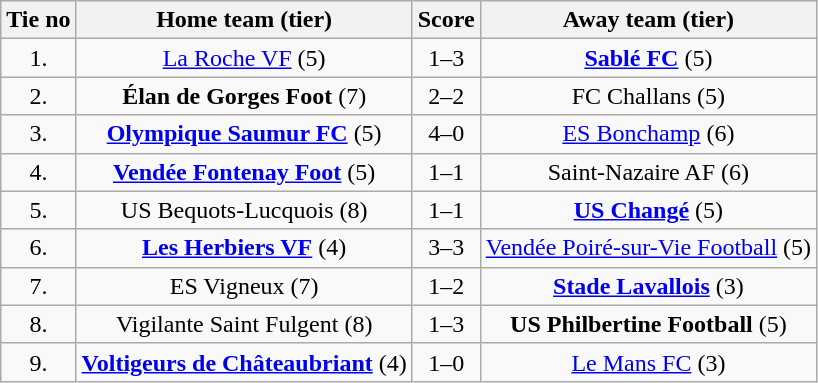<table class="wikitable" style="text-align: center">
<tr>
<th>Tie no</th>
<th>Home team (tier)</th>
<th>Score</th>
<th>Away team (tier)</th>
</tr>
<tr>
<td>1.</td>
<td><a href='#'>La Roche VF</a> (5)</td>
<td>1–3</td>
<td><strong><a href='#'>Sablé FC</a></strong> (5)</td>
</tr>
<tr>
<td>2.</td>
<td><strong>Élan de Gorges Foot</strong> (7)</td>
<td>2–2 </td>
<td>FC Challans (5)</td>
</tr>
<tr>
<td>3.</td>
<td><strong><a href='#'>Olympique Saumur FC</a></strong> (5)</td>
<td>4–0</td>
<td><a href='#'>ES Bonchamp</a> (6)</td>
</tr>
<tr>
<td>4.</td>
<td><strong><a href='#'>Vendée Fontenay Foot</a></strong> (5)</td>
<td>1–1 </td>
<td>Saint-Nazaire AF (6)</td>
</tr>
<tr>
<td>5.</td>
<td>US Bequots-Lucquois (8)</td>
<td>1–1 </td>
<td><strong><a href='#'>US Changé</a></strong> (5)</td>
</tr>
<tr>
<td>6.</td>
<td><strong><a href='#'>Les Herbiers VF</a></strong> (4)</td>
<td>3–3 </td>
<td><a href='#'>Vendée Poiré-sur-Vie Football</a> (5)</td>
</tr>
<tr>
<td>7.</td>
<td>ES Vigneux (7)</td>
<td>1–2</td>
<td><strong><a href='#'>Stade Lavallois</a></strong> (3)</td>
</tr>
<tr>
<td>8.</td>
<td>Vigilante Saint Fulgent (8)</td>
<td>1–3</td>
<td><strong>US Philbertine Football</strong> (5)</td>
</tr>
<tr>
<td>9.</td>
<td><strong><a href='#'>Voltigeurs de Châteaubriant</a></strong> (4)</td>
<td>1–0</td>
<td><a href='#'>Le Mans FC</a> (3)</td>
</tr>
</table>
